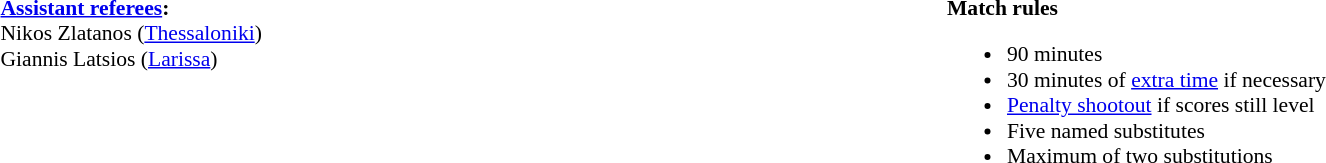<table width=100% style="font-size: 90%">
<tr>
<td width=50% valign=top><br><strong><a href='#'>Assistant referees</a>:</strong>
<br>Nikos Zlatanos (<a href='#'>Thessaloniki</a>)
<br>Giannis Latsios (<a href='#'>Larissa</a>)</td>
<td width=50% valign=top><br><strong>Match rules</strong><ul><li>90 minutes</li><li>30 minutes of <a href='#'>extra time</a> if necessary</li><li><a href='#'>Penalty shootout</a> if scores still level</li><li>Five named substitutes</li><li>Maximum of two substitutions</li></ul></td>
</tr>
</table>
